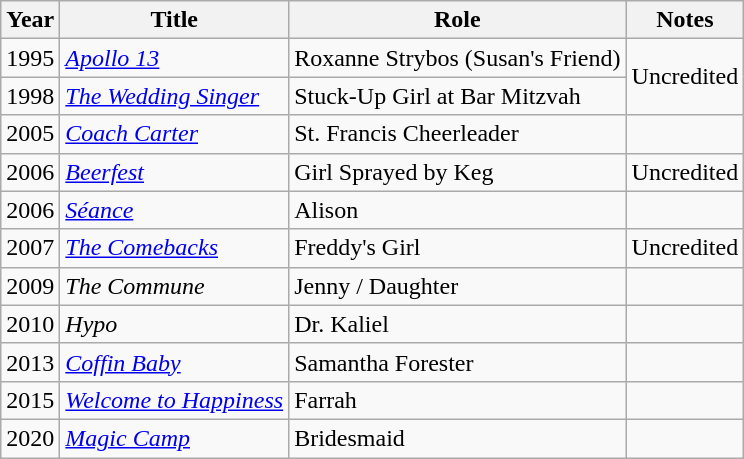<table class="wikitable sortable">
<tr>
<th>Year</th>
<th>Title</th>
<th>Role</th>
<th>Notes</th>
</tr>
<tr>
<td>1995</td>
<td><a href='#'><em>Apollo 13</em></a></td>
<td>Roxanne Strybos (Susan's Friend)</td>
<td rowspan="2">Uncredited</td>
</tr>
<tr>
<td>1998</td>
<td><em><a href='#'>The Wedding Singer</a></em></td>
<td>Stuck-Up Girl at Bar Mitzvah</td>
</tr>
<tr>
<td>2005</td>
<td><em><a href='#'>Coach Carter</a></em></td>
<td>St. Francis Cheerleader</td>
<td></td>
</tr>
<tr>
<td>2006</td>
<td><em><a href='#'>Beerfest</a></em></td>
<td>Girl Sprayed by Keg</td>
<td>Uncredited</td>
</tr>
<tr>
<td>2006</td>
<td><a href='#'><em>Séance</em></a></td>
<td>Alison</td>
<td></td>
</tr>
<tr>
<td>2007</td>
<td><em><a href='#'>The Comebacks</a></em></td>
<td>Freddy's Girl</td>
<td>Uncredited</td>
</tr>
<tr>
<td>2009</td>
<td><em>The Commune</em></td>
<td>Jenny / Daughter</td>
<td></td>
</tr>
<tr>
<td>2010</td>
<td><em>Hypo</em></td>
<td>Dr. Kaliel</td>
<td></td>
</tr>
<tr>
<td>2013</td>
<td><em><a href='#'>Coffin Baby</a></em></td>
<td>Samantha Forester</td>
<td></td>
</tr>
<tr>
<td>2015</td>
<td><em><a href='#'>Welcome to Happiness</a></em></td>
<td>Farrah</td>
<td></td>
</tr>
<tr>
<td>2020</td>
<td><a href='#'><em>Magic Camp</em></a></td>
<td>Bridesmaid</td>
<td></td>
</tr>
</table>
